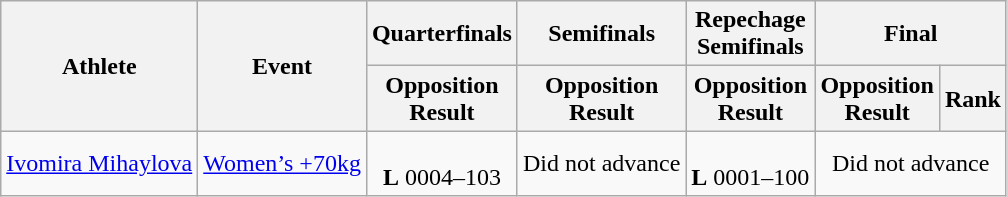<table class="wikitable">
<tr>
<th rowspan="2">Athlete</th>
<th rowspan="2">Event</th>
<th>Quarterfinals</th>
<th>Semifinals</th>
<th>Repechage <br>Semifinals</th>
<th colspan="2">Final</th>
</tr>
<tr>
<th>Opposition<br>Result</th>
<th>Opposition<br>Result</th>
<th>Opposition<br>Result</th>
<th>Opposition<br>Result</th>
<th>Rank</th>
</tr>
<tr align=center>
<td align=left><a href='#'>Ivomira Mihaylova</a></td>
<td align=left><a href='#'>Women’s +70kg</a></td>
<td><br><strong>L</strong> 0004–103</td>
<td>Did not advance</td>
<td><br><strong>L</strong> 0001–100</td>
<td colspan=2>Did not advance</td>
</tr>
</table>
